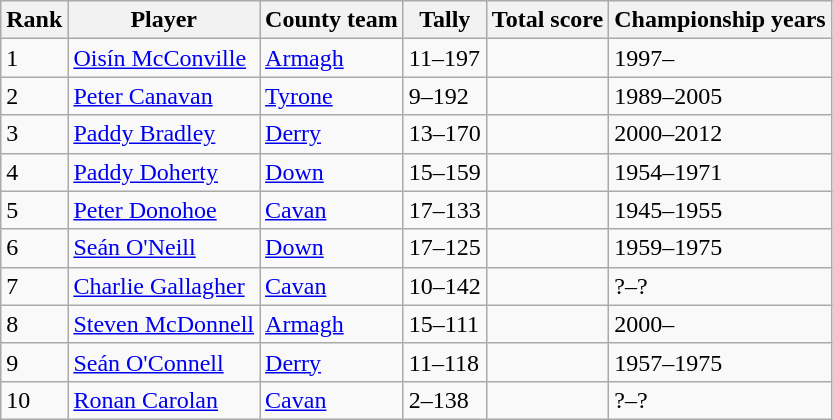<table class="wikitable">
<tr>
<th>Rank</th>
<th>Player</th>
<th>County team</th>
<th>Tally</th>
<th>Total score</th>
<th>Championship years</th>
</tr>
<tr>
<td>1</td>
<td><a href='#'>Oisín McConville</a></td>
<td><a href='#'>Armagh</a></td>
<td>11–197</td>
<td></td>
<td>1997–</td>
</tr>
<tr>
<td>2</td>
<td><a href='#'>Peter Canavan</a></td>
<td><a href='#'>Tyrone</a></td>
<td>9–192</td>
<td></td>
<td>1989–2005</td>
</tr>
<tr>
<td>3</td>
<td><a href='#'>Paddy Bradley</a></td>
<td><a href='#'>Derry</a></td>
<td>13–170</td>
<td></td>
<td>2000–2012</td>
</tr>
<tr>
<td>4</td>
<td><a href='#'>Paddy Doherty</a></td>
<td><a href='#'>Down</a></td>
<td>15–159</td>
<td></td>
<td>1954–1971</td>
</tr>
<tr>
<td>5</td>
<td><a href='#'>Peter Donohoe</a></td>
<td><a href='#'>Cavan</a></td>
<td>17–133</td>
<td></td>
<td>1945–1955</td>
</tr>
<tr>
<td>6</td>
<td><a href='#'>Seán O'Neill</a></td>
<td><a href='#'>Down</a></td>
<td>17–125</td>
<td></td>
<td>1959–1975</td>
</tr>
<tr>
<td>7</td>
<td><a href='#'>Charlie Gallagher</a></td>
<td><a href='#'>Cavan</a></td>
<td>10–142</td>
<td></td>
<td>?–?</td>
</tr>
<tr>
<td>8</td>
<td><a href='#'>Steven McDonnell</a></td>
<td><a href='#'>Armagh</a></td>
<td>15–111</td>
<td></td>
<td>2000–</td>
</tr>
<tr>
<td>9</td>
<td><a href='#'>Seán O'Connell</a></td>
<td><a href='#'>Derry</a></td>
<td>11–118</td>
<td></td>
<td>1957–1975</td>
</tr>
<tr>
<td>10</td>
<td><a href='#'>Ronan Carolan</a></td>
<td><a href='#'>Cavan</a></td>
<td>2–138</td>
<td></td>
<td>?–?</td>
</tr>
</table>
